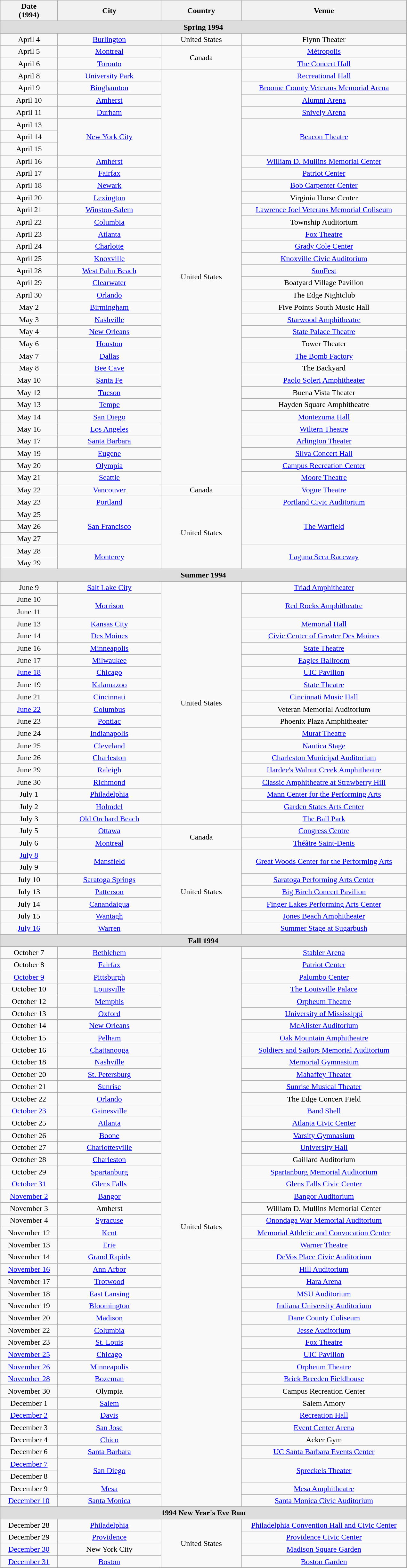<table class="wikitable plainrowheaders" style="text-align:center;">
<tr>
<th scope="col" style="width:7em;">Date<br>(1994)</th>
<th scope="col" style="width:13em;">City</th>
<th scope="col" style="width:10em;">Country</th>
<th scope="col" style="width:21em;">Venue</th>
</tr>
<tr>
</tr>
<tr style="background:#ddd;">
<td colspan="6" style="text-align:center;"><strong>Spring 1994</strong></td>
</tr>
<tr>
<td>April 4</td>
<td><a href='#'>Burlington</a></td>
<td>United States</td>
<td>Flynn Theater</td>
</tr>
<tr>
<td>April 5</td>
<td><a href='#'>Montreal</a></td>
<td rowspan="2">Canada</td>
<td><a href='#'>Métropolis</a></td>
</tr>
<tr>
<td>April 6</td>
<td><a href='#'>Toronto</a></td>
<td><a href='#'>The Concert Hall</a></td>
</tr>
<tr>
<td>April 8</td>
<td><a href='#'>University Park</a></td>
<td rowspan="34">United States</td>
<td><a href='#'>Recreational Hall</a></td>
</tr>
<tr>
<td>April 9</td>
<td><a href='#'>Binghamton</a></td>
<td><a href='#'>Broome County Veterans Memorial Arena</a></td>
</tr>
<tr>
<td>April 10</td>
<td><a href='#'>Amherst</a></td>
<td><a href='#'>Alumni Arena</a></td>
</tr>
<tr>
<td>April 11</td>
<td><a href='#'>Durham</a></td>
<td><a href='#'>Snively Arena</a></td>
</tr>
<tr>
<td>April 13</td>
<td rowspan="3"><a href='#'>New York City</a></td>
<td rowspan="3"><a href='#'>Beacon Theatre</a></td>
</tr>
<tr>
<td>April 14</td>
</tr>
<tr>
<td>April 15</td>
</tr>
<tr>
<td>April 16</td>
<td><a href='#'>Amherst</a></td>
<td><a href='#'>William D. Mullins Memorial Center</a></td>
</tr>
<tr>
<td>April 17</td>
<td><a href='#'>Fairfax</a></td>
<td><a href='#'>Patriot Center</a></td>
</tr>
<tr>
<td>April 18</td>
<td><a href='#'>Newark</a></td>
<td><a href='#'>Bob Carpenter Center</a></td>
</tr>
<tr>
<td>April 20</td>
<td><a href='#'>Lexington</a></td>
<td>Virginia Horse Center</td>
</tr>
<tr>
<td>April 21</td>
<td><a href='#'>Winston-Salem</a></td>
<td><a href='#'>Lawrence Joel Veterans Memorial Coliseum</a></td>
</tr>
<tr>
<td>April 22</td>
<td><a href='#'>Columbia</a></td>
<td>Township Auditorium</td>
</tr>
<tr>
<td>April 23</td>
<td><a href='#'>Atlanta</a></td>
<td><a href='#'>Fox Theatre</a></td>
</tr>
<tr>
<td>April 24</td>
<td><a href='#'>Charlotte</a></td>
<td><a href='#'>Grady Cole Center</a></td>
</tr>
<tr>
<td>April 25</td>
<td><a href='#'>Knoxville</a></td>
<td><a href='#'>Knoxville Civic Auditorium</a></td>
</tr>
<tr>
<td>April 28</td>
<td><a href='#'>West Palm Beach</a></td>
<td><a href='#'>SunFest</a></td>
</tr>
<tr>
<td>April 29</td>
<td><a href='#'>Clearwater</a></td>
<td>Boatyard Village Pavilion</td>
</tr>
<tr>
<td>April 30</td>
<td><a href='#'>Orlando</a></td>
<td>The Edge Nightclub</td>
</tr>
<tr>
<td>May 2</td>
<td><a href='#'>Birmingham</a></td>
<td>Five Points South Music Hall</td>
</tr>
<tr>
<td>May 3</td>
<td><a href='#'>Nashville</a></td>
<td><a href='#'>Starwood Amphitheatre</a></td>
</tr>
<tr>
<td>May 4</td>
<td><a href='#'>New Orleans</a></td>
<td><a href='#'>State Palace Theatre</a></td>
</tr>
<tr>
<td>May 6</td>
<td><a href='#'>Houston</a></td>
<td>Tower Theater</td>
</tr>
<tr>
<td>May 7</td>
<td><a href='#'>Dallas</a></td>
<td><a href='#'>The Bomb Factory</a></td>
</tr>
<tr>
<td>May 8</td>
<td><a href='#'>Bee Cave</a></td>
<td>The Backyard</td>
</tr>
<tr>
<td>May 10</td>
<td><a href='#'>Santa Fe</a></td>
<td><a href='#'>Paolo Soleri Amphitheater</a></td>
</tr>
<tr>
<td>May 12</td>
<td><a href='#'>Tucson</a></td>
<td>Buena Vista Theater</td>
</tr>
<tr>
<td>May 13</td>
<td><a href='#'>Tempe</a></td>
<td>Hayden Square Amphitheatre</td>
</tr>
<tr>
<td>May 14</td>
<td><a href='#'>San Diego</a></td>
<td><a href='#'>Montezuma Hall</a></td>
</tr>
<tr>
<td>May 16</td>
<td><a href='#'>Los Angeles</a></td>
<td><a href='#'>Wiltern Theatre</a></td>
</tr>
<tr>
<td>May 17</td>
<td><a href='#'>Santa Barbara</a></td>
<td><a href='#'>Arlington Theater</a></td>
</tr>
<tr>
<td>May 19</td>
<td><a href='#'>Eugene</a></td>
<td><a href='#'>Silva Concert Hall</a></td>
</tr>
<tr>
<td>May 20</td>
<td><a href='#'>Olympia</a></td>
<td><a href='#'>Campus Recreation Center</a></td>
</tr>
<tr>
<td>May 21</td>
<td><a href='#'>Seattle</a></td>
<td><a href='#'>Moore Theatre</a></td>
</tr>
<tr>
<td>May 22</td>
<td><a href='#'>Vancouver</a></td>
<td>Canada</td>
<td><a href='#'>Vogue Theatre</a></td>
</tr>
<tr>
<td>May 23</td>
<td><a href='#'>Portland</a></td>
<td rowspan="6">United States</td>
<td><a href='#'>Portland Civic Auditorium</a></td>
</tr>
<tr>
<td>May 25</td>
<td rowspan="3"><a href='#'>San Francisco</a></td>
<td rowspan="3"><a href='#'>The Warfield</a></td>
</tr>
<tr>
<td>May 26</td>
</tr>
<tr>
<td>May 27</td>
</tr>
<tr>
<td>May 28</td>
<td rowspan="2"><a href='#'>Monterey</a></td>
<td rowspan="2"><a href='#'>Laguna Seca Raceway</a></td>
</tr>
<tr>
<td>May 29</td>
</tr>
<tr>
</tr>
<tr style="background:#ddd;">
<td colspan="6" style="text-align:center;"><strong>Summer 1994</strong></td>
</tr>
<tr>
<td>June 9</td>
<td><a href='#'>Salt Lake City</a></td>
<td rowspan="20">United States</td>
<td><a href='#'>Triad Amphitheater</a></td>
</tr>
<tr>
<td>June 10</td>
<td rowspan="2"><a href='#'>Morrison</a></td>
<td rowspan="2"><a href='#'>Red Rocks Amphitheatre</a></td>
</tr>
<tr>
<td>June 11</td>
</tr>
<tr>
<td>June 13</td>
<td><a href='#'>Kansas City</a></td>
<td><a href='#'>Memorial Hall</a></td>
</tr>
<tr>
<td>June 14</td>
<td><a href='#'>Des Moines</a></td>
<td><a href='#'>Civic Center of Greater Des Moines</a></td>
</tr>
<tr>
<td>June 16</td>
<td><a href='#'>Minneapolis</a></td>
<td><a href='#'>State Theatre</a></td>
</tr>
<tr>
<td>June 17</td>
<td><a href='#'>Milwaukee</a></td>
<td><a href='#'>Eagles Ballroom</a></td>
</tr>
<tr>
<td><a href='#'>June 18</a></td>
<td><a href='#'>Chicago</a></td>
<td><a href='#'>UIC Pavilion</a></td>
</tr>
<tr>
<td>June 19</td>
<td><a href='#'>Kalamazoo</a></td>
<td><a href='#'>State Theatre</a></td>
</tr>
<tr>
<td>June 21</td>
<td><a href='#'>Cincinnati</a></td>
<td><a href='#'>Cincinnati Music Hall</a></td>
</tr>
<tr>
<td><a href='#'>June 22</a></td>
<td><a href='#'>Columbus</a></td>
<td>Veteran Memorial Auditorium</td>
</tr>
<tr>
<td>June 23</td>
<td><a href='#'>Pontiac</a></td>
<td>Phoenix Plaza Amphitheater</td>
</tr>
<tr>
<td>June 24</td>
<td><a href='#'>Indianapolis</a></td>
<td><a href='#'>Murat Theatre</a></td>
</tr>
<tr>
<td>June 25</td>
<td><a href='#'>Cleveland</a></td>
<td><a href='#'>Nautica Stage</a></td>
</tr>
<tr>
<td>June 26</td>
<td><a href='#'>Charleston</a></td>
<td><a href='#'>Charleston Municipal Auditorium</a></td>
</tr>
<tr>
<td>June 29</td>
<td><a href='#'>Raleigh</a></td>
<td><a href='#'>Hardee's Walnut Creek Amphitheatre</a></td>
</tr>
<tr>
<td>June 30</td>
<td><a href='#'>Richmond</a></td>
<td><a href='#'>Classic Amphitheatre at Strawberry Hill</a></td>
</tr>
<tr>
<td>July 1</td>
<td><a href='#'>Philadelphia</a></td>
<td><a href='#'>Mann Center for the Performing Arts</a></td>
</tr>
<tr>
<td>July 2</td>
<td><a href='#'>Holmdel</a></td>
<td><a href='#'>Garden States Arts Center</a></td>
</tr>
<tr>
<td>July 3</td>
<td><a href='#'>Old Orchard Beach</a></td>
<td><a href='#'>The Ball Park</a></td>
</tr>
<tr>
<td>July 5</td>
<td><a href='#'>Ottawa</a></td>
<td rowspan="2">Canada</td>
<td><a href='#'>Congress Centre</a></td>
</tr>
<tr>
<td>July 6</td>
<td><a href='#'>Montreal</a></td>
<td><a href='#'>Théâtre Saint-Denis</a></td>
</tr>
<tr>
<td><a href='#'>July 8</a></td>
<td rowspan="2"><a href='#'>Mansfield</a></td>
<td rowspan="7">United States</td>
<td rowspan="2"><a href='#'>Great Woods Center for the Performing Arts</a></td>
</tr>
<tr>
<td>July 9</td>
</tr>
<tr>
<td>July 10</td>
<td><a href='#'>Saratoga Springs</a></td>
<td><a href='#'>Saratoga Performing Arts Center</a></td>
</tr>
<tr>
<td>July 13</td>
<td><a href='#'>Patterson</a></td>
<td><a href='#'>Big Birch Concert Pavilion</a></td>
</tr>
<tr>
<td>July 14</td>
<td><a href='#'>Canandaigua</a></td>
<td><a href='#'>Finger Lakes Performing Arts Center</a></td>
</tr>
<tr>
<td>July 15</td>
<td><a href='#'>Wantagh</a></td>
<td><a href='#'>Jones Beach Amphitheater</a></td>
</tr>
<tr>
<td><a href='#'>July 16</a></td>
<td><a href='#'>Warren</a></td>
<td><a href='#'>Summer Stage at Sugarbush</a></td>
</tr>
<tr>
</tr>
<tr style="background:#ddd;">
<td colspan="6" style="text-align:center;"><strong>Fall 1994</strong></td>
</tr>
<tr>
<td>October 7</td>
<td><a href='#'>Bethlehem</a></td>
<td rowspan="46">United States</td>
<td><a href='#'>Stabler Arena</a></td>
</tr>
<tr>
<td>October 8</td>
<td><a href='#'>Fairfax</a></td>
<td><a href='#'>Patriot Center</a></td>
</tr>
<tr>
<td><a href='#'>October 9</a></td>
<td><a href='#'>Pittsburgh</a></td>
<td><a href='#'>Palumbo Center</a></td>
</tr>
<tr>
<td>October 10</td>
<td><a href='#'>Louisville</a></td>
<td><a href='#'>The Louisville Palace</a></td>
</tr>
<tr>
<td>October 12</td>
<td><a href='#'>Memphis</a></td>
<td><a href='#'>Orpheum Theatre</a></td>
</tr>
<tr>
<td>October 13</td>
<td><a href='#'>Oxford</a></td>
<td><a href='#'>University of Mississippi</a></td>
</tr>
<tr>
<td>October 14</td>
<td><a href='#'>New Orleans</a></td>
<td><a href='#'>McAlister Auditorium</a></td>
</tr>
<tr>
<td>October 15</td>
<td><a href='#'>Pelham</a></td>
<td><a href='#'>Oak Mountain Amphitheatre</a></td>
</tr>
<tr>
<td>October 16</td>
<td><a href='#'>Chattanooga</a></td>
<td><a href='#'>Soldiers and Sailors Memorial Auditorium</a></td>
</tr>
<tr>
<td>October 18</td>
<td><a href='#'>Nashville</a></td>
<td><a href='#'>Memorial Gymnasium</a></td>
</tr>
<tr>
<td>October 20</td>
<td><a href='#'>St. Petersburg</a></td>
<td><a href='#'>Mahaffey Theater</a></td>
</tr>
<tr>
<td>October 21</td>
<td><a href='#'>Sunrise</a></td>
<td><a href='#'>Sunrise Musical Theater</a></td>
</tr>
<tr>
<td>October 22</td>
<td><a href='#'>Orlando</a></td>
<td>The Edge Concert Field</td>
</tr>
<tr>
<td><a href='#'>October 23</a></td>
<td><a href='#'>Gainesville</a></td>
<td><a href='#'>Band Shell</a></td>
</tr>
<tr>
<td>October 25</td>
<td><a href='#'>Atlanta</a></td>
<td><a href='#'>Atlanta Civic Center</a></td>
</tr>
<tr>
<td>October 26</td>
<td><a href='#'>Boone</a></td>
<td><a href='#'>Varsity Gymnasium</a></td>
</tr>
<tr>
<td>October 27</td>
<td><a href='#'>Charlottesville</a></td>
<td><a href='#'>University Hall</a></td>
</tr>
<tr>
<td>October 28</td>
<td><a href='#'>Charleston</a></td>
<td>Gaillard Auditorium</td>
</tr>
<tr>
<td>October 29</td>
<td><a href='#'>Spartanburg</a></td>
<td><a href='#'>Spartanburg Memorial Auditorium</a></td>
</tr>
<tr>
<td><a href='#'>October 31</a></td>
<td><a href='#'>Glens Falls</a></td>
<td><a href='#'>Glens Falls Civic Center</a></td>
</tr>
<tr>
<td><a href='#'>November 2</a></td>
<td><a href='#'>Bangor</a></td>
<td><a href='#'>Bangor Auditorium</a></td>
</tr>
<tr>
<td>November 3</td>
<td>Amherst</td>
<td>William D. Mullins Memorial Center</td>
</tr>
<tr>
<td>November 4</td>
<td><a href='#'>Syracuse</a></td>
<td><a href='#'>Onondaga War Memorial Auditorium</a></td>
</tr>
<tr>
<td>November 12</td>
<td><a href='#'>Kent</a></td>
<td><a href='#'>Memorial Athletic and Convocation Center</a></td>
</tr>
<tr>
<td>November 13</td>
<td><a href='#'>Erie</a></td>
<td><a href='#'>Warner Theatre</a></td>
</tr>
<tr>
<td>November 14</td>
<td><a href='#'>Grand Rapids</a></td>
<td><a href='#'>DeVos Place Civic Auditorium</a></td>
</tr>
<tr>
<td><a href='#'>November 16</a></td>
<td><a href='#'>Ann Arbor</a></td>
<td><a href='#'>Hill Auditorium</a></td>
</tr>
<tr>
<td>November 17</td>
<td><a href='#'>Trotwood</a></td>
<td><a href='#'>Hara Arena</a></td>
</tr>
<tr>
<td>November 18</td>
<td><a href='#'>East Lansing</a></td>
<td><a href='#'>MSU Auditorium</a></td>
</tr>
<tr>
<td>November 19</td>
<td><a href='#'>Bloomington</a></td>
<td><a href='#'>Indiana University Auditorium</a></td>
</tr>
<tr>
<td>November 20</td>
<td><a href='#'>Madison</a></td>
<td><a href='#'>Dane County Coliseum</a></td>
</tr>
<tr>
<td>November 22</td>
<td><a href='#'>Columbia</a></td>
<td><a href='#'>Jesse Auditorium</a></td>
</tr>
<tr>
<td>November 23</td>
<td><a href='#'>St. Louis</a></td>
<td><a href='#'>Fox Theatre</a></td>
</tr>
<tr>
<td><a href='#'>November 25</a></td>
<td><a href='#'>Chicago</a></td>
<td><a href='#'>UIC Pavilion</a></td>
</tr>
<tr>
<td><a href='#'>November 26</a></td>
<td><a href='#'>Minneapolis</a></td>
<td><a href='#'>Orpheum Theatre</a></td>
</tr>
<tr>
<td><a href='#'>November 28</a></td>
<td><a href='#'>Bozeman</a></td>
<td><a href='#'>Brick Breeden Fieldhouse</a></td>
</tr>
<tr>
<td>November 30</td>
<td>Olympia</td>
<td>Campus Recreation Center</td>
</tr>
<tr>
<td>December 1</td>
<td><a href='#'>Salem</a></td>
<td>Salem Amory</td>
</tr>
<tr>
<td><a href='#'>December 2</a></td>
<td><a href='#'>Davis</a></td>
<td><a href='#'>Recreation Hall</a></td>
</tr>
<tr>
<td>December 3</td>
<td><a href='#'>San Jose</a></td>
<td><a href='#'>Event Center Arena</a></td>
</tr>
<tr>
<td>December 4</td>
<td><a href='#'>Chico</a></td>
<td>Acker Gym</td>
</tr>
<tr>
<td>December 6</td>
<td><a href='#'>Santa Barbara</a></td>
<td><a href='#'>UC Santa Barbara Events Center</a></td>
</tr>
<tr>
<td><a href='#'>December 7</a></td>
<td rowspan="2"><a href='#'>San Diego</a></td>
<td rowspan="2"><a href='#'>Spreckels Theater</a></td>
</tr>
<tr>
<td>December 8</td>
</tr>
<tr>
<td>December 9</td>
<td><a href='#'>Mesa</a></td>
<td><a href='#'>Mesa Amphitheatre</a></td>
</tr>
<tr>
<td><a href='#'>December 10</a></td>
<td><a href='#'>Santa Monica</a></td>
<td><a href='#'>Santa Monica Civic Auditorium</a></td>
</tr>
<tr>
</tr>
<tr style="background:#ddd;">
<td colspan="6" style="text-align:center;"><strong>1994 New Year's Eve Run</strong></td>
</tr>
<tr>
<td>December 28</td>
<td><a href='#'>Philadelphia</a></td>
<td rowspan="4">United States</td>
<td><a href='#'>Philadelphia Convention Hall and Civic Center</a></td>
</tr>
<tr>
<td>December 29</td>
<td><a href='#'>Providence</a></td>
<td><a href='#'>Providence Civic Center</a></td>
</tr>
<tr>
<td><a href='#'>December 30</a></td>
<td>New York City</td>
<td><a href='#'>Madison Square Garden</a></td>
</tr>
<tr>
<td><a href='#'>December 31</a></td>
<td><a href='#'>Boston</a></td>
<td><a href='#'>Boston Garden</a></td>
</tr>
</table>
